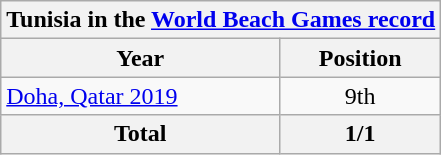<table class="wikitable" style="text-align: center;">
<tr>
<th colspan=2>Tunisia in the <a href='#'>World Beach Games record</a></th>
</tr>
<tr>
<th>Year</th>
<th width="100">Position</th>
</tr>
<tr>
<td align=left> <a href='#'>Doha, Qatar 2019</a></td>
<td>9th</td>
</tr>
<tr>
<th>Total</th>
<th>1/1</th>
</tr>
</table>
